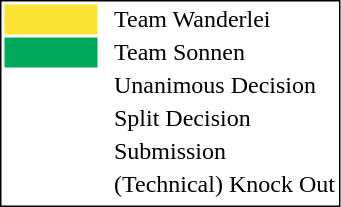<table style="border:1px solid black;" align=left>
<tr>
<td style="background:#FAE333; width:40px;"></td>
<td> </td>
<td>Team Wanderlei</td>
</tr>
<tr>
<td style="background:#00A859; width:40px;"></td>
<td> </td>
<td>Team Sonnen</td>
</tr>
<tr>
<td style="width:60px;"></td>
<td> </td>
<td>Unanimous Decision</td>
</tr>
<tr>
<td style="width:60px;"></td>
<td> </td>
<td>Split Decision</td>
</tr>
<tr>
<td style="width:60px;"></td>
<td> </td>
<td>Submission</td>
</tr>
<tr>
<td style="width:60px;"></td>
<td> </td>
<td>(Technical) Knock Out</td>
</tr>
<tr>
</tr>
</table>
